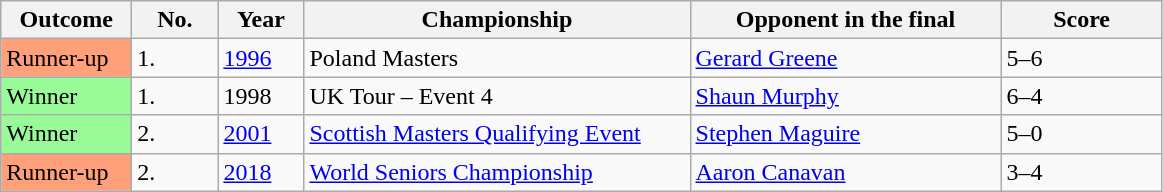<table class="sortable wikitable">
<tr>
<th width="80">Outcome</th>
<th width="50">No.</th>
<th width="50">Year</th>
<th width="250">Championship</th>
<th width="200">Opponent in the final</th>
<th width="100">Score</th>
</tr>
<tr>
<td style="background:#ffa07a;">Runner-up</td>
<td>1.</td>
<td><a href='#'>1996</a></td>
<td>Poland Masters</td>
<td> <a href='#'>Gerard Greene</a></td>
<td>5–6</td>
</tr>
<tr>
<td style="background:#98FB98">Winner</td>
<td>1.</td>
<td>1998</td>
<td>UK Tour – Event 4</td>
<td> <a href='#'>Shaun Murphy</a></td>
<td>6–4</td>
</tr>
<tr>
<td style="background:#98FB98">Winner</td>
<td>2.</td>
<td><a href='#'>2001</a></td>
<td><a href='#'>Scottish Masters Qualifying Event</a></td>
<td> <a href='#'>Stephen Maguire</a></td>
<td>5–0</td>
</tr>
<tr>
<td style="background:#ffa07a;">Runner-up</td>
<td>2.</td>
<td><a href='#'>2018</a></td>
<td><a href='#'>World Seniors Championship</a></td>
<td> <a href='#'>Aaron Canavan</a></td>
<td>3–4</td>
</tr>
</table>
